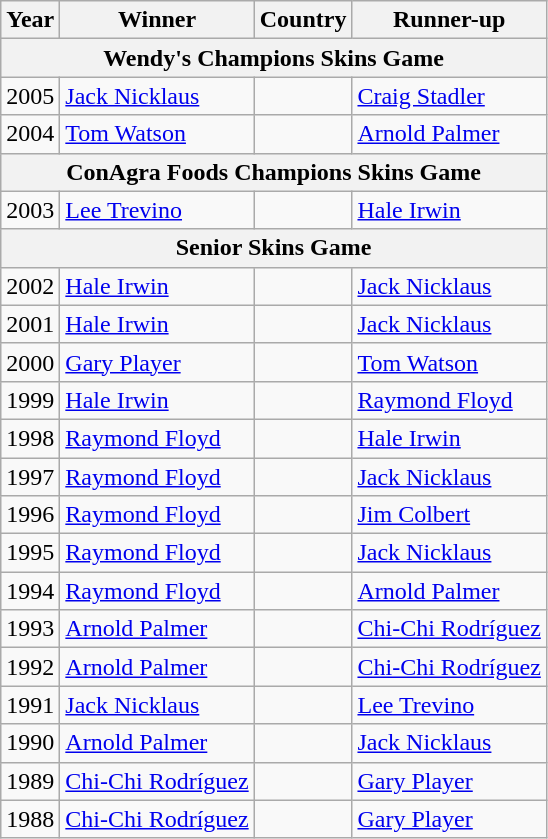<table class="wikitable">
<tr>
<th>Year</th>
<th>Winner</th>
<th>Country</th>
<th>Runner-up</th>
</tr>
<tr>
<th colspan=4>Wendy's Champions Skins Game</th>
</tr>
<tr>
<td>2005</td>
<td><a href='#'>Jack Nicklaus</a></td>
<td></td>
<td> <a href='#'>Craig Stadler</a></td>
</tr>
<tr>
<td>2004</td>
<td><a href='#'>Tom Watson</a></td>
<td></td>
<td> <a href='#'>Arnold Palmer</a></td>
</tr>
<tr>
<th colspan=4>ConAgra Foods Champions Skins Game</th>
</tr>
<tr>
<td>2003</td>
<td><a href='#'>Lee Trevino</a></td>
<td></td>
<td> <a href='#'>Hale Irwin</a></td>
</tr>
<tr>
<th colspan=4>Senior Skins Game</th>
</tr>
<tr>
<td>2002</td>
<td><a href='#'>Hale Irwin</a></td>
<td></td>
<td> <a href='#'>Jack Nicklaus</a></td>
</tr>
<tr>
<td>2001</td>
<td><a href='#'>Hale Irwin</a></td>
<td></td>
<td> <a href='#'>Jack Nicklaus</a></td>
</tr>
<tr>
<td>2000</td>
<td><a href='#'>Gary Player</a></td>
<td></td>
<td> <a href='#'>Tom Watson</a></td>
</tr>
<tr>
<td>1999</td>
<td><a href='#'>Hale Irwin</a></td>
<td></td>
<td> <a href='#'>Raymond Floyd</a></td>
</tr>
<tr>
<td>1998</td>
<td><a href='#'>Raymond Floyd</a></td>
<td></td>
<td> <a href='#'>Hale Irwin</a></td>
</tr>
<tr>
<td>1997</td>
<td><a href='#'>Raymond Floyd</a></td>
<td></td>
<td> <a href='#'>Jack Nicklaus</a></td>
</tr>
<tr>
<td>1996</td>
<td><a href='#'>Raymond Floyd</a></td>
<td></td>
<td> <a href='#'>Jim Colbert</a></td>
</tr>
<tr>
<td>1995</td>
<td><a href='#'>Raymond Floyd</a></td>
<td></td>
<td> <a href='#'>Jack Nicklaus</a></td>
</tr>
<tr>
<td>1994</td>
<td><a href='#'>Raymond Floyd</a></td>
<td></td>
<td> <a href='#'>Arnold Palmer</a></td>
</tr>
<tr>
<td>1993</td>
<td><a href='#'>Arnold Palmer</a></td>
<td></td>
<td> <a href='#'>Chi-Chi Rodríguez</a></td>
</tr>
<tr>
<td>1992</td>
<td><a href='#'>Arnold Palmer</a></td>
<td></td>
<td> <a href='#'>Chi-Chi Rodríguez</a></td>
</tr>
<tr>
<td>1991</td>
<td><a href='#'>Jack Nicklaus</a></td>
<td></td>
<td> <a href='#'>Lee Trevino</a></td>
</tr>
<tr>
<td>1990</td>
<td><a href='#'>Arnold Palmer</a></td>
<td></td>
<td> <a href='#'>Jack Nicklaus</a></td>
</tr>
<tr>
<td>1989</td>
<td><a href='#'>Chi-Chi Rodríguez</a></td>
<td></td>
<td> <a href='#'>Gary Player</a></td>
</tr>
<tr>
<td>1988</td>
<td><a href='#'>Chi-Chi Rodríguez</a></td>
<td></td>
<td> <a href='#'>Gary Player</a></td>
</tr>
</table>
